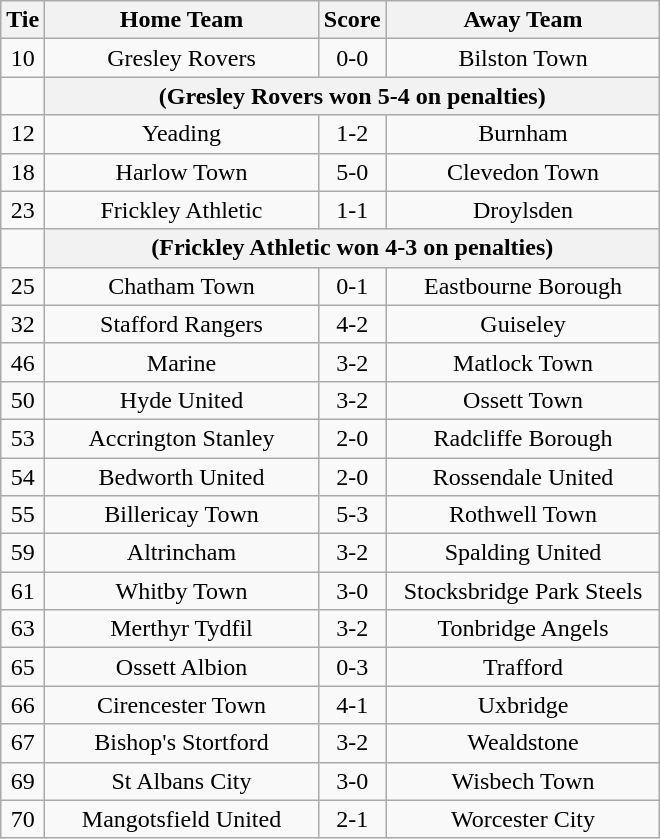<table class="wikitable" style="text-align:center;">
<tr>
<th width=20>Tie</th>
<th width=175>Home Team</th>
<th width=20>Score</th>
<th width=175>Away Team</th>
</tr>
<tr>
<td>10</td>
<td>Gresley Rovers</td>
<td>0-0</td>
<td>Bilston Town</td>
</tr>
<tr>
<td></td>
<th colspan="5">(Gresley Rovers won 5-4 on penalties)</th>
</tr>
<tr>
<td>12</td>
<td>Yeading</td>
<td>1-2</td>
<td>Burnham</td>
</tr>
<tr>
<td>18</td>
<td>Harlow Town</td>
<td>5-0</td>
<td>Clevedon Town</td>
</tr>
<tr>
<td>23</td>
<td>Frickley Athletic</td>
<td>1-1</td>
<td>Droylsden</td>
</tr>
<tr>
<td></td>
<th colspan="5">(Frickley Athletic won 4-3 on penalties)</th>
</tr>
<tr>
<td>25</td>
<td>Chatham Town</td>
<td>0-1</td>
<td>Eastbourne Borough</td>
</tr>
<tr>
<td>32</td>
<td>Stafford Rangers</td>
<td>4-2</td>
<td>Guiseley</td>
</tr>
<tr>
<td>46</td>
<td>Marine</td>
<td>3-2</td>
<td>Matlock Town</td>
</tr>
<tr>
<td>50</td>
<td>Hyde United</td>
<td>3-2</td>
<td>Ossett Town</td>
</tr>
<tr>
<td>53</td>
<td>Accrington Stanley</td>
<td>2-0</td>
<td>Radcliffe Borough</td>
</tr>
<tr>
<td>54</td>
<td>Bedworth United</td>
<td>2-0</td>
<td>Rossendale United</td>
</tr>
<tr>
<td>55</td>
<td>Billericay Town</td>
<td>5-3</td>
<td>Rothwell Town</td>
</tr>
<tr>
<td>59</td>
<td>Altrincham</td>
<td>3-2</td>
<td>Spalding United</td>
</tr>
<tr>
<td>61</td>
<td>Whitby Town</td>
<td>3-0</td>
<td>Stocksbridge Park Steels</td>
</tr>
<tr>
<td>63</td>
<td>Merthyr Tydfil</td>
<td>3-2</td>
<td>Tonbridge Angels</td>
</tr>
<tr>
<td>65</td>
<td>Ossett Albion</td>
<td>0-3</td>
<td>Trafford</td>
</tr>
<tr>
<td>66</td>
<td>Cirencester Town</td>
<td>4-1</td>
<td>Uxbridge</td>
</tr>
<tr>
<td>67</td>
<td>Bishop's Stortford</td>
<td>3-2</td>
<td>Wealdstone</td>
</tr>
<tr>
<td>69</td>
<td>St Albans City</td>
<td>3-0</td>
<td>Wisbech Town</td>
</tr>
<tr>
<td>70</td>
<td>Mangotsfield United</td>
<td>2-1</td>
<td>Worcester City</td>
</tr>
</table>
